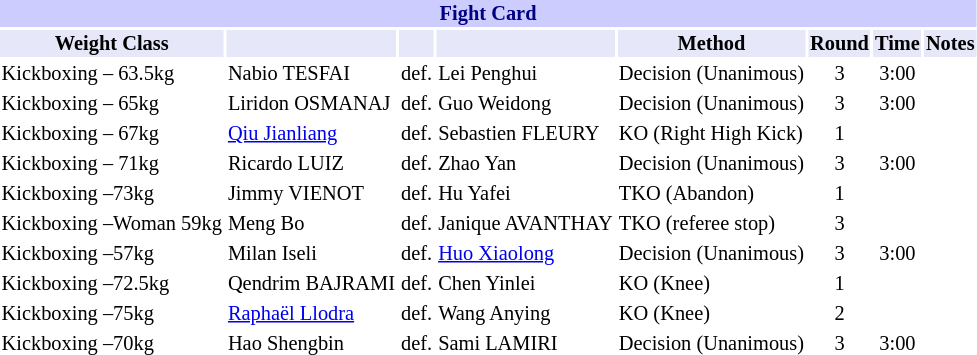<table class="toccolours" style="font-size: 85%;">
<tr>
<th colspan="8" style="background-color: #ccf; color: #000080; text-align: center;"><strong>Fight Card</strong></th>
</tr>
<tr>
<th colspan="1" style="background-color: #E6E8FA; color: #000000; text-align: center;">Weight Class</th>
<th colspan="1" style="background-color: #E6E8FA; color: #000000; text-align: center;"></th>
<th colspan="1" style="background-color: #E6E8FA; color: #000000; text-align: center;"></th>
<th colspan="1" style="background-color: #E6E8FA; color: #000000; text-align: center;"></th>
<th colspan="1" style="background-color: #E6E8FA; color: #000000; text-align: center;">Method</th>
<th colspan="1" style="background-color: #E6E8FA; color: #000000; text-align: center;">Round</th>
<th colspan="1" style="background-color: #E6E8FA; color: #000000; text-align: center;">Time</th>
<th colspan="1" style="background-color: #E6E8FA; color: #000000; text-align: center;">Notes</th>
</tr>
<tr>
<td>Kickboxing – 63.5kg</td>
<td> Nabio TESFAI</td>
<td align=center>def.</td>
<td> Lei Penghui</td>
<td>Decision (Unanimous)</td>
<td align=center>3</td>
<td align=center>3:00</td>
<td></td>
</tr>
<tr>
<td>Kickboxing – 65kg</td>
<td> Liridon OSMANAJ</td>
<td align=center>def.</td>
<td> Guo Weidong</td>
<td>Decision (Unanimous)</td>
<td align=center>3</td>
<td align=center>3:00</td>
<td></td>
</tr>
<tr>
<td>Kickboxing – 67kg</td>
<td> <a href='#'>Qiu Jianliang</a></td>
<td align=center>def.</td>
<td> Sebastien FLEURY</td>
<td>KO (Right High Kick)</td>
<td align=center>1</td>
<td align=center></td>
<td></td>
</tr>
<tr>
<td>Kickboxing – 71kg</td>
<td> Ricardo LUIZ</td>
<td align=center>def.</td>
<td> Zhao Yan</td>
<td>Decision (Unanimous)</td>
<td align=center>3</td>
<td align=center>3:00</td>
<td></td>
</tr>
<tr>
<td>Kickboxing –73kg</td>
<td> Jimmy VIENOT</td>
<td align=center>def.</td>
<td> Hu Yafei</td>
<td>TKO (Abandon)</td>
<td align=center>1</td>
<td align=center></td>
<td></td>
</tr>
<tr>
<td>Kickboxing –Woman 59kg</td>
<td> Meng Bo</td>
<td align=center>def.</td>
<td> Janique AVANTHAY</td>
<td>TKO (referee stop)</td>
<td align=center>3</td>
<td align=center></td>
<td></td>
</tr>
<tr>
<td>Kickboxing –57kg</td>
<td> Milan Iseli</td>
<td align=center>def.</td>
<td> <a href='#'>Huo Xiaolong</a></td>
<td>Decision (Unanimous)</td>
<td align=center>3</td>
<td align=center>3:00</td>
<td></td>
</tr>
<tr>
<td>Kickboxing –72.5kg</td>
<td> Qendrim BAJRAMI</td>
<td align=center>def.</td>
<td> Chen Yinlei</td>
<td>KO (Knee)</td>
<td align=center>1</td>
<td align=center></td>
<td></td>
</tr>
<tr>
<td>Kickboxing –75kg</td>
<td> <a href='#'>Raphaël Llodra</a></td>
<td align=center>def.</td>
<td> Wang Anying</td>
<td>KO (Knee)</td>
<td align=center>2</td>
<td align=center></td>
<td></td>
</tr>
<tr>
<td>Kickboxing –70kg</td>
<td> Hao Shengbin</td>
<td align=center>def.</td>
<td> Sami LAMIRI</td>
<td>Decision (Unanimous)</td>
<td align=center>3</td>
<td align=center>3:00</td>
<td></td>
</tr>
<tr>
</tr>
</table>
